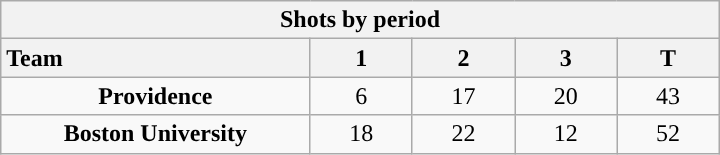<table class="wikitable" style="width:30em; text-align:right;">
<tr>
<th colspan=5>Shots by period</th>
</tr>
<tr>
<th style="width:10em; text-align:left;">Team</th>
<th style="width:3em;">1</th>
<th style="width:3em;">2</th>
<th style="width:3em;">3</th>
<th style="width:3em;">T</th>
</tr>
<tr>
<td align=center><strong>Providence</strong></td>
<td align=center>6</td>
<td align=center>17</td>
<td align=center>20</td>
<td align=center>43</td>
</tr>
<tr>
<td align=center><strong>Boston University</strong></td>
<td align=center>18</td>
<td align=center>22</td>
<td align=center>12</td>
<td align=center>52</td>
</tr>
</table>
